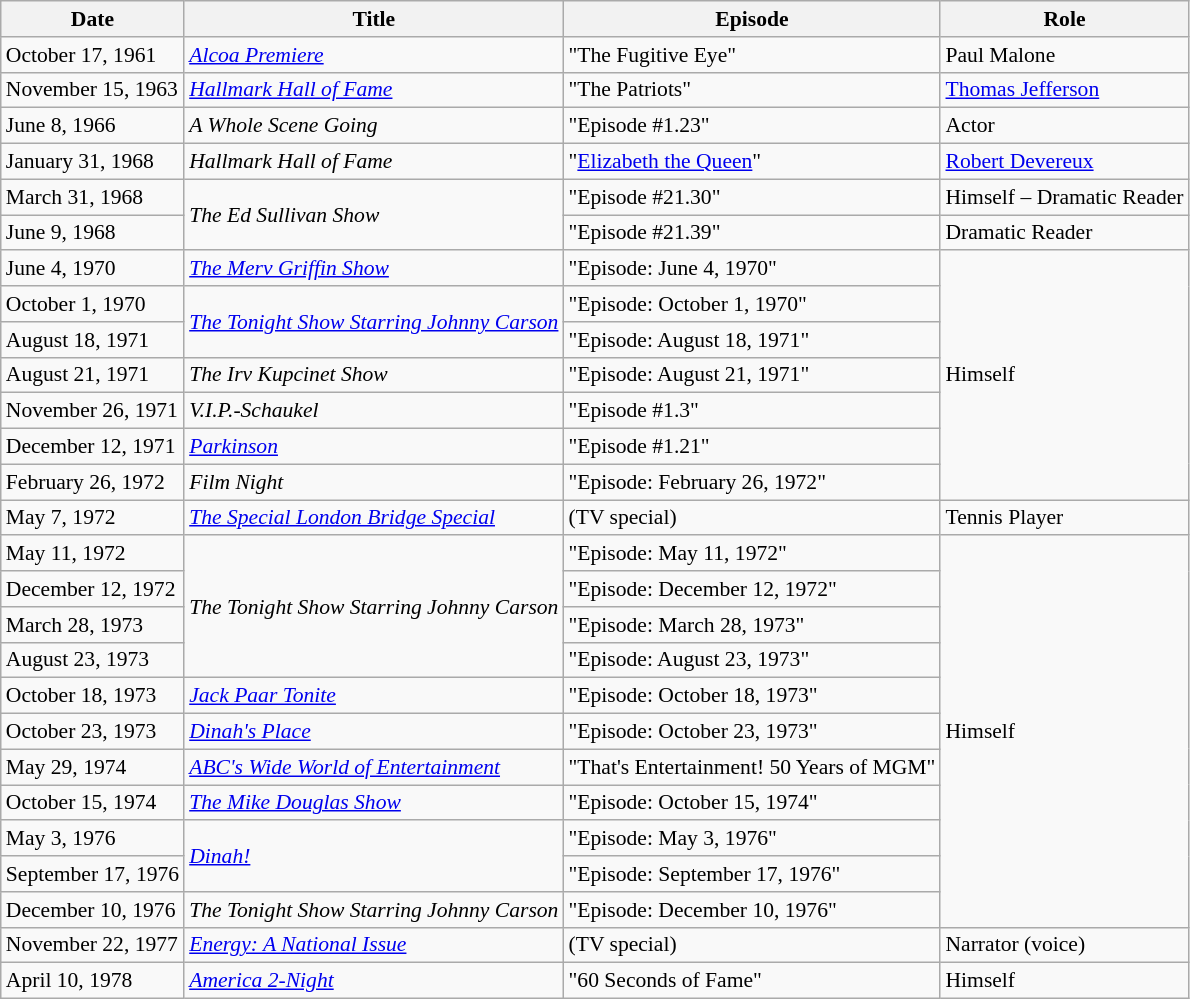<table class="wikitable" style="font-size:90%;">
<tr>
<th>Date</th>
<th>Title</th>
<th>Episode</th>
<th>Role</th>
</tr>
<tr>
<td>October 17, 1961</td>
<td><em><a href='#'>Alcoa Premiere</a></em></td>
<td>"The Fugitive Eye"</td>
<td>Paul Malone</td>
</tr>
<tr>
<td>November 15, 1963</td>
<td><em><a href='#'>Hallmark Hall of Fame</a></em></td>
<td>"The Patriots"</td>
<td><a href='#'>Thomas Jefferson</a></td>
</tr>
<tr>
<td>June 8, 1966</td>
<td><em>A Whole Scene Going</em></td>
<td>"Episode #1.23"</td>
<td>Actor</td>
</tr>
<tr>
<td>January 31, 1968</td>
<td><em>Hallmark Hall of Fame</em></td>
<td>"<a href='#'>Elizabeth the Queen</a>"</td>
<td><a href='#'>Robert Devereux</a></td>
</tr>
<tr>
<td>March 31, 1968</td>
<td rowspan="2"><em>The Ed Sullivan Show</em></td>
<td>"Episode #21.30"</td>
<td>Himself – Dramatic Reader</td>
</tr>
<tr>
<td>June 9, 1968</td>
<td>"Episode #21.39"</td>
<td>Dramatic Reader</td>
</tr>
<tr>
<td>June 4, 1970</td>
<td><em><a href='#'>The Merv Griffin Show</a></em></td>
<td>"Episode: June 4, 1970"</td>
<td rowspan="7">Himself</td>
</tr>
<tr>
<td>October 1, 1970</td>
<td rowspan="2"><em><a href='#'>The Tonight Show Starring Johnny Carson</a></em></td>
<td>"Episode: October 1, 1970"</td>
</tr>
<tr>
<td>August 18, 1971</td>
<td>"Episode: August 18, 1971"</td>
</tr>
<tr>
<td>August 21, 1971</td>
<td><em>The Irv Kupcinet Show</em></td>
<td>"Episode: August 21, 1971"</td>
</tr>
<tr>
<td>November 26, 1971</td>
<td><em>V.I.P.-Schaukel</em></td>
<td>"Episode #1.3"</td>
</tr>
<tr>
<td>December 12, 1971</td>
<td><em><a href='#'>Parkinson</a></em></td>
<td>"Episode #1.21"</td>
</tr>
<tr>
<td>February 26, 1972</td>
<td><em>Film Night</em></td>
<td>"Episode: February 26, 1972"</td>
</tr>
<tr>
<td>May 7, 1972</td>
<td><em><a href='#'>The Special London Bridge Special</a></em></td>
<td>(TV special)</td>
<td>Tennis Player</td>
</tr>
<tr>
<td>May 11, 1972</td>
<td rowspan="4"><em>The Tonight Show Starring Johnny Carson</em></td>
<td>"Episode: May 11, 1972"</td>
<td rowspan="11">Himself</td>
</tr>
<tr>
<td>December 12, 1972</td>
<td>"Episode: December 12, 1972"</td>
</tr>
<tr>
<td>March 28, 1973</td>
<td>"Episode: March 28, 1973"</td>
</tr>
<tr>
<td>August 23, 1973</td>
<td>"Episode: August 23, 1973"</td>
</tr>
<tr>
<td>October 18, 1973</td>
<td><em><a href='#'>Jack Paar Tonite</a></em></td>
<td>"Episode: October 18, 1973"</td>
</tr>
<tr>
<td>October 23, 1973</td>
<td><em><a href='#'>Dinah's Place</a></em></td>
<td>"Episode: October 23, 1973"</td>
</tr>
<tr>
<td>May 29, 1974</td>
<td><em><a href='#'>ABC's Wide World of Entertainment</a></em></td>
<td>"That's Entertainment! 50 Years of MGM"</td>
</tr>
<tr>
<td>October 15, 1974</td>
<td><em><a href='#'>The Mike Douglas Show</a></em></td>
<td>"Episode: October 15, 1974"</td>
</tr>
<tr>
<td>May 3, 1976</td>
<td rowspan="2"><em><a href='#'>Dinah!</a></em></td>
<td>"Episode: May 3, 1976"</td>
</tr>
<tr>
<td>September 17, 1976</td>
<td>"Episode: September 17, 1976"</td>
</tr>
<tr>
<td>December 10, 1976</td>
<td><em>The Tonight Show Starring Johnny Carson</em></td>
<td>"Episode: December 10, 1976"</td>
</tr>
<tr>
<td>November 22, 1977</td>
<td><em><a href='#'>Energy: A National Issue</a></em></td>
<td>(TV special)</td>
<td>Narrator (voice)</td>
</tr>
<tr>
<td>April 10, 1978</td>
<td><em><a href='#'>America 2-Night</a></em></td>
<td>"60 Seconds of Fame"</td>
<td>Himself</td>
</tr>
</table>
